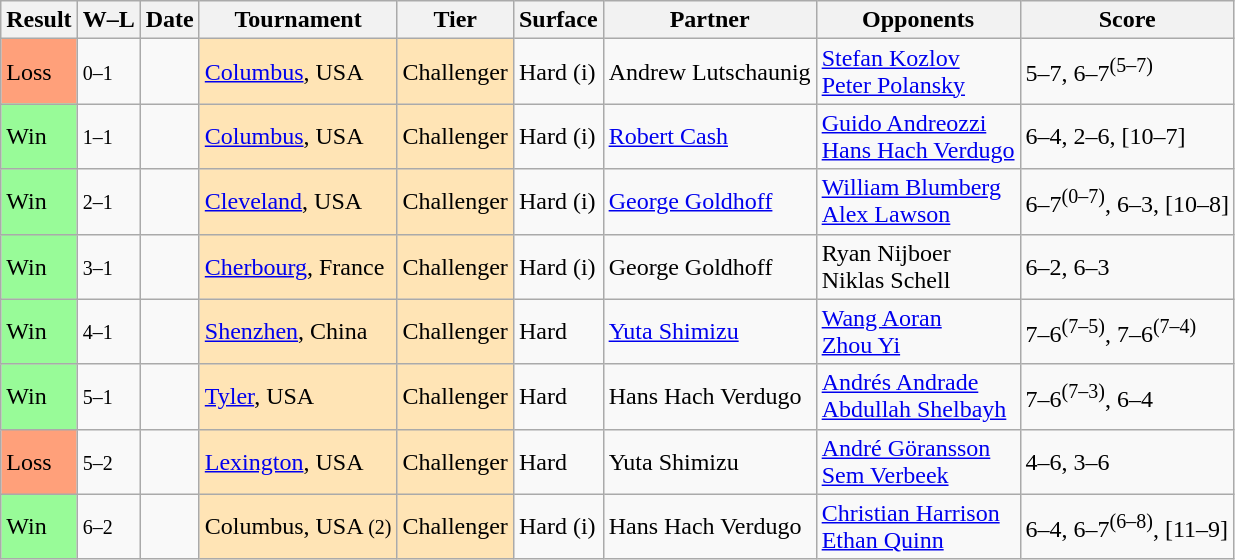<table class="sortable wikitable nowrap">
<tr>
<th>Result</th>
<th class="unsortable">W–L</th>
<th>Date</th>
<th>Tournament</th>
<th>Tier</th>
<th>Surface</th>
<th>Partner</th>
<th>Opponents</th>
<th class="unsortable">Score</th>
</tr>
<tr>
<td bgcolor=FFA07A>Loss</td>
<td><small>0–1</small></td>
<td><a href='#'></a></td>
<td style="background:moccasin;"><a href='#'>Columbus</a>, USA</td>
<td style="background:moccasin;">Challenger</td>
<td>Hard (i)</td>
<td> Andrew Lutschaunig</td>
<td> <a href='#'>Stefan Kozlov</a><br> <a href='#'>Peter Polansky</a></td>
<td>5–7, 6–7<sup>(5–7)</sup></td>
</tr>
<tr>
<td bgcolor=98FB98>Win</td>
<td><small>1–1</small></td>
<td><a href='#'></a></td>
<td style="background:moccasin;"><a href='#'>Columbus</a>, USA</td>
<td style="background:moccasin;">Challenger</td>
<td>Hard (i)</td>
<td> <a href='#'>Robert Cash</a></td>
<td> <a href='#'>Guido Andreozzi</a><br> <a href='#'>Hans Hach Verdugo</a></td>
<td>6–4, 2–6, [10–7]</td>
</tr>
<tr>
<td bgcolor=98FB98>Win</td>
<td><small>2–1</small></td>
<td><a href='#'></a></td>
<td style="background:moccasin;"><a href='#'>Cleveland</a>, USA</td>
<td style="background:moccasin;">Challenger</td>
<td>Hard (i)</td>
<td> <a href='#'>George Goldhoff</a></td>
<td> <a href='#'>William Blumberg</a><br> <a href='#'>Alex Lawson</a></td>
<td>6–7<sup>(0–7)</sup>, 6–3, [10–8]</td>
</tr>
<tr>
<td bgcolor=98FB98>Win</td>
<td><small>3–1</small></td>
<td><a href='#'></a></td>
<td style="background:moccasin;"><a href='#'>Cherbourg</a>, France</td>
<td style="background:moccasin;">Challenger</td>
<td>Hard (i)</td>
<td> George Goldhoff</td>
<td> Ryan Nijboer<br> Niklas Schell</td>
<td>6–2, 6–3</td>
</tr>
<tr>
<td bgcolor=98FB98>Win</td>
<td><small>4–1</small></td>
<td><a href='#'></a></td>
<td style="background:moccasin;"><a href='#'>Shenzhen</a>, China</td>
<td style="background:moccasin;">Challenger</td>
<td>Hard</td>
<td> <a href='#'>Yuta Shimizu</a></td>
<td> <a href='#'>Wang Aoran</a><br> <a href='#'>Zhou Yi</a></td>
<td>7–6<sup>(7–5)</sup>, 7–6<sup>(7–4)</sup></td>
</tr>
<tr>
<td bgcolor=98FB98>Win</td>
<td><small>5–1</small></td>
<td><a href='#'></a></td>
<td style="background:moccasin;"><a href='#'>Tyler</a>, USA</td>
<td style="background:moccasin;">Challenger</td>
<td>Hard</td>
<td> Hans Hach Verdugo</td>
<td> <a href='#'>Andrés Andrade</a><br> <a href='#'>Abdullah Shelbayh</a></td>
<td>7–6<sup>(7–3)</sup>, 6–4</td>
</tr>
<tr>
<td bgcolor=FFA07A>Loss</td>
<td><small>5–2</small></td>
<td><a href='#'></a></td>
<td style="background:moccasin;"><a href='#'>Lexington</a>, USA</td>
<td style="background:moccasin;">Challenger</td>
<td>Hard</td>
<td> Yuta Shimizu</td>
<td> <a href='#'>André Göransson</a><br> <a href='#'>Sem Verbeek</a></td>
<td>4–6, 3–6</td>
</tr>
<tr>
<td bgcolor=98FB98>Win</td>
<td><small>6–2</small></td>
<td><a href='#'></a></td>
<td style="background:moccasin;">Columbus, USA <small>(2)</small></td>
<td style="background:moccasin;">Challenger</td>
<td>Hard (i)</td>
<td> Hans Hach Verdugo</td>
<td> <a href='#'>Christian Harrison</a><br> <a href='#'>Ethan Quinn</a></td>
<td>6–4, 6–7<sup>(6–8)</sup>, [11–9]</td>
</tr>
</table>
